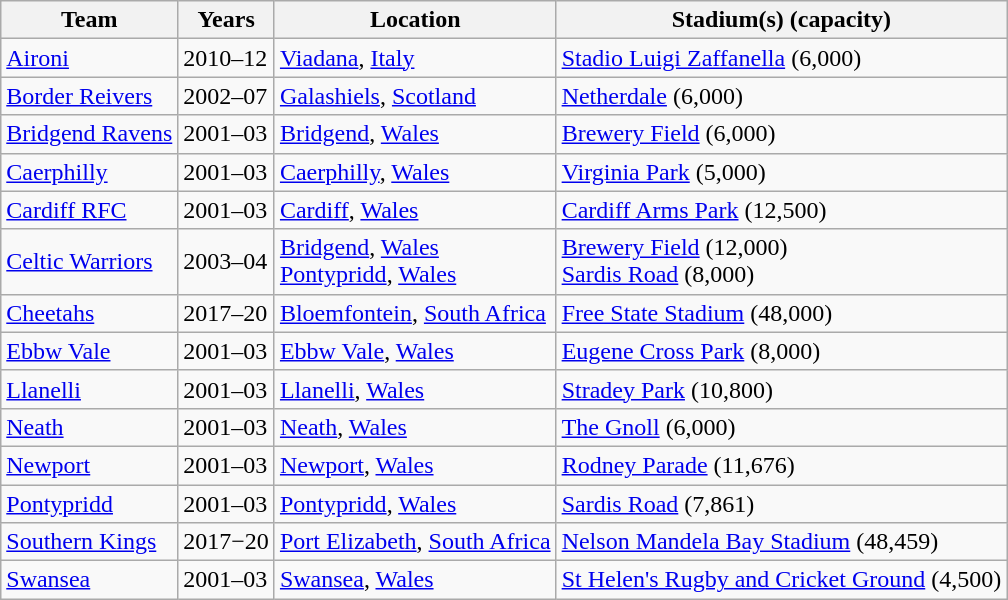<table class="wikitable sortable">
<tr>
<th>Team</th>
<th>Years</th>
<th>Location</th>
<th>Stadium(s) (capacity)</th>
</tr>
<tr>
<td> <a href='#'>Aironi</a></td>
<td>2010–12</td>
<td><a href='#'>Viadana</a>, <a href='#'>Italy</a></td>
<td><a href='#'>Stadio Luigi Zaffanella</a> (6,000)</td>
</tr>
<tr>
<td> <a href='#'>Border Reivers</a></td>
<td>2002–07</td>
<td><a href='#'>Galashiels</a>, <a href='#'>Scotland</a></td>
<td><a href='#'>Netherdale</a> (6,000)</td>
</tr>
<tr>
<td> <a href='#'>Bridgend Ravens</a></td>
<td>2001–03</td>
<td><a href='#'>Bridgend</a>, <a href='#'>Wales</a></td>
<td><a href='#'>Brewery Field</a> (6,000)</td>
</tr>
<tr>
<td> <a href='#'>Caerphilly</a></td>
<td>2001–03</td>
<td><a href='#'>Caerphilly</a>, <a href='#'>Wales</a></td>
<td><a href='#'>Virginia Park</a> (5,000)</td>
</tr>
<tr>
<td> <a href='#'>Cardiff RFC</a></td>
<td>2001–03</td>
<td><a href='#'>Cardiff</a>, <a href='#'>Wales</a></td>
<td><a href='#'>Cardiff Arms Park</a> (12,500)</td>
</tr>
<tr>
<td> <a href='#'>Celtic Warriors</a></td>
<td>2003–04</td>
<td><a href='#'>Bridgend</a>, <a href='#'>Wales</a><br><a href='#'>Pontypridd</a>, <a href='#'>Wales</a></td>
<td><a href='#'>Brewery Field</a> (12,000)<br><a href='#'>Sardis Road</a> (8,000)</td>
</tr>
<tr>
<td> <a href='#'>Cheetahs</a></td>
<td>2017–20</td>
<td><a href='#'>Bloemfontein</a>, <a href='#'>South Africa</a></td>
<td><a href='#'>Free State Stadium</a> (48,000)</td>
</tr>
<tr>
<td> <a href='#'>Ebbw Vale</a></td>
<td>2001–03</td>
<td><a href='#'>Ebbw Vale</a>, <a href='#'>Wales</a></td>
<td><a href='#'>Eugene Cross Park</a> (8,000)</td>
</tr>
<tr>
<td> <a href='#'>Llanelli</a></td>
<td>2001–03</td>
<td><a href='#'>Llanelli</a>, <a href='#'>Wales</a></td>
<td><a href='#'>Stradey Park</a> (10,800)</td>
</tr>
<tr>
<td> <a href='#'>Neath</a></td>
<td>2001–03</td>
<td><a href='#'>Neath</a>, <a href='#'>Wales</a></td>
<td><a href='#'>The Gnoll</a> (6,000)</td>
</tr>
<tr>
<td> <a href='#'>Newport</a></td>
<td>2001–03</td>
<td><a href='#'>Newport</a>, <a href='#'>Wales</a></td>
<td><a href='#'>Rodney Parade</a> (11,676)</td>
</tr>
<tr>
<td> <a href='#'>Pontypridd</a></td>
<td>2001–03</td>
<td><a href='#'>Pontypridd</a>, <a href='#'>Wales</a></td>
<td><a href='#'>Sardis Road</a> (7,861)</td>
</tr>
<tr>
<td> <a href='#'>Southern Kings</a></td>
<td>2017−20</td>
<td><a href='#'>Port Elizabeth</a>, <a href='#'>South Africa</a></td>
<td><a href='#'>Nelson Mandela Bay Stadium</a> (48,459)</td>
</tr>
<tr>
<td> <a href='#'>Swansea</a></td>
<td>2001–03</td>
<td><a href='#'>Swansea</a>, <a href='#'>Wales</a></td>
<td><a href='#'>St Helen's Rugby and Cricket Ground</a> (4,500)</td>
</tr>
</table>
